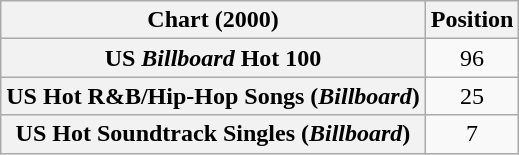<table class="wikitable sortable plainrowheaders" style="text-align:center">
<tr>
<th scope="col">Chart (2000)</th>
<th scope="col">Position</th>
</tr>
<tr>
<th scope="row">US <em>Billboard</em> Hot 100</th>
<td>96</td>
</tr>
<tr>
<th scope="row">US Hot R&B/Hip-Hop Songs (<em>Billboard</em>)</th>
<td>25</td>
</tr>
<tr>
<th scope="row">US Hot Soundtrack Singles (<em>Billboard</em>)</th>
<td>7</td>
</tr>
</table>
